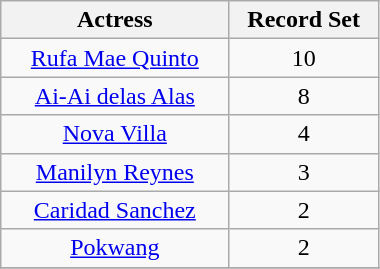<table class="wikitable"  style="width:20%; text-align:center;">
<tr>
<th width=10%>Actress</th>
<th width=5%>Record Set</th>
</tr>
<tr>
<td><a href='#'>Rufa Mae Quinto</a></td>
<td>10</td>
</tr>
<tr>
<td><a href='#'>Ai-Ai delas Alas</a></td>
<td>8</td>
</tr>
<tr>
<td><a href='#'>Nova Villa</a></td>
<td>4</td>
</tr>
<tr>
<td><a href='#'>Manilyn Reynes</a></td>
<td>3</td>
</tr>
<tr>
<td><a href='#'>Caridad Sanchez</a></td>
<td>2</td>
</tr>
<tr>
<td><a href='#'>Pokwang</a></td>
<td>2</td>
</tr>
<tr>
</tr>
</table>
